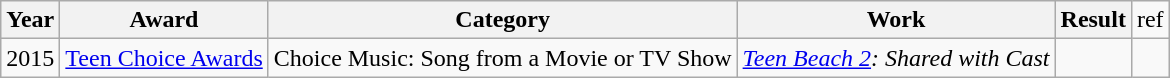<table class="wikitable">
<tr>
<th>Year</th>
<th>Award</th>
<th>Category</th>
<th class="unsortable">Work</th>
<th>Result</th>
<td>ref</td>
</tr>
<tr>
<td>2015</td>
<td><a href='#'>Teen Choice Awards</a></td>
<td>Choice Music: Song from a Movie or TV Show</td>
<td><em><a href='#'>Teen Beach 2</a>: Shared with Cast</em></td>
<td></td>
<td></td>
</tr>
</table>
